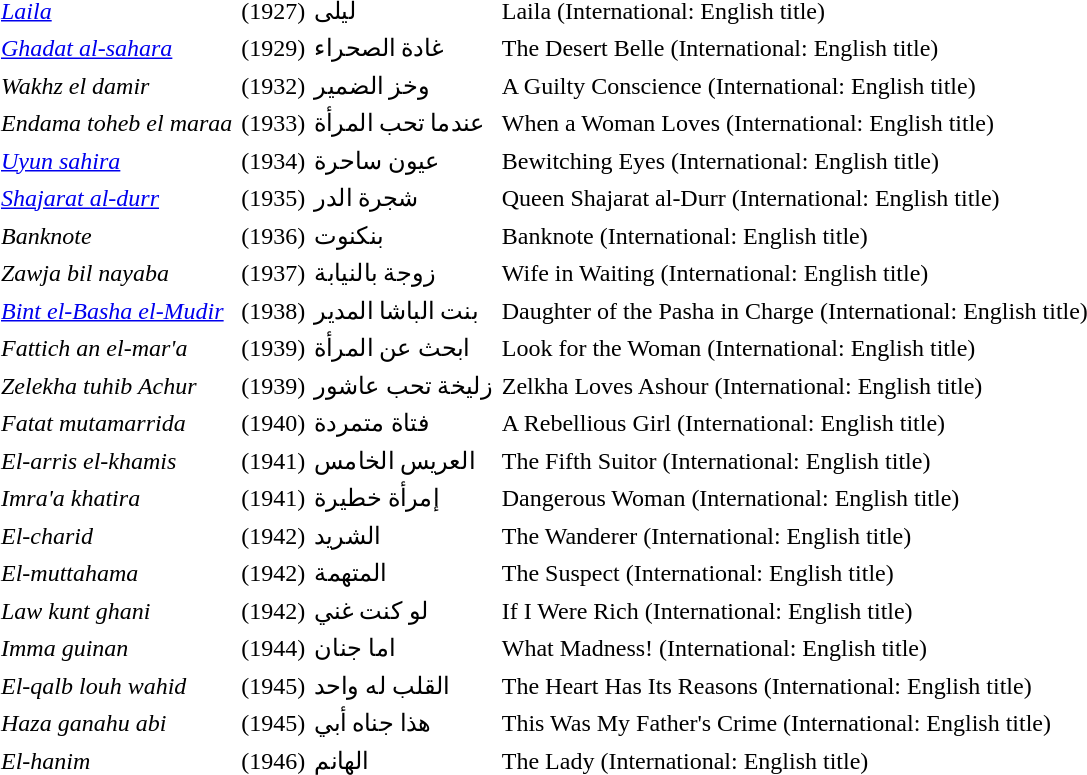<table cellpadding=2>
<tr>
<td><em><a href='#'>Laila</a></em></td>
<td>(1927)</td>
<td>ليلى</td>
<td>Laila (International: English title)</td>
</tr>
<tr>
<td><em><a href='#'>Ghadat al-sahara</a></em></td>
<td>(1929)</td>
<td>غادة الصحراء</td>
<td>The Desert Belle (International: English title)</td>
</tr>
<tr>
<td><em>Wakhz el damir</em></td>
<td>(1932)</td>
<td>وخز الضمير</td>
<td>A Guilty Conscience (International: English title)</td>
</tr>
<tr>
<td><em>Endama toheb el maraa</em></td>
<td>(1933)</td>
<td>عندما تحب المرأة</td>
<td>When a Woman Loves (International: English title)</td>
</tr>
<tr>
<td><em><a href='#'>Uyun sahira</a></em></td>
<td>(1934)</td>
<td>عيون ساحرة</td>
<td>Bewitching Eyes (International: English title)</td>
</tr>
<tr>
<td><em><a href='#'>Shajarat al-durr</a></em></td>
<td>(1935)</td>
<td>شجرة الدر</td>
<td>Queen Shajarat al-Durr (International: English title)</td>
</tr>
<tr>
<td><em>Banknote</em></td>
<td>(1936)</td>
<td>بنكنوت</td>
<td>Banknote (International: English title)</td>
</tr>
<tr>
<td><em>Zawja bil nayaba</em></td>
<td>(1937)</td>
<td>زوجة بالنيابة</td>
<td>Wife in Waiting (International: English title)</td>
</tr>
<tr>
<td><em><a href='#'>Bint el-Basha el-Mudir</a></em></td>
<td>(1938)</td>
<td>بنت الباشا المدير</td>
<td>Daughter of the Pasha in Charge (International: English title)</td>
</tr>
<tr>
<td><em>Fattich an el-mar'a</em></td>
<td>(1939)</td>
<td>ابحث عن المرأة</td>
<td>Look for the Woman (International: English title)</td>
</tr>
<tr>
<td><em>Zelekha tuhib Achur</em></td>
<td>(1939)</td>
<td>زليخة تحب عاشور</td>
<td>Zelkha Loves Ashour (International: English title)</td>
</tr>
<tr>
<td><em>Fatat mutamarrida</em></td>
<td>(1940)</td>
<td>فتاة متمردة</td>
<td>A Rebellious Girl (International: English title)</td>
</tr>
<tr>
<td><em>El-arris el-khamis</em></td>
<td>(1941)</td>
<td>العريس الخامس</td>
<td>The Fifth Suitor (International: English title)</td>
</tr>
<tr>
<td><em>Imra'a khatira</em></td>
<td>(1941)</td>
<td>إمرأة خطيرة</td>
<td>Dangerous Woman (International: English title)</td>
</tr>
<tr>
<td><em>El-charid</em></td>
<td>(1942)</td>
<td>الشريد</td>
<td>The Wanderer (International: English title)</td>
</tr>
<tr>
<td><em>El-muttahama</em></td>
<td>(1942)</td>
<td>المتهمة</td>
<td>The Suspect (International: English title)</td>
</tr>
<tr>
<td><em>Law kunt ghani</em></td>
<td>(1942)</td>
<td>لو كنت غني</td>
<td>If I Were Rich (International: English title)</td>
</tr>
<tr>
<td><em>Imma guinan</em></td>
<td>(1944)</td>
<td>اما جنان</td>
<td>What Madness! (International: English title)</td>
</tr>
<tr>
<td><em>El-qalb louh wahid</em></td>
<td>(1945)</td>
<td>القلب له واحد</td>
<td>The Heart Has Its Reasons (International: English title)</td>
</tr>
<tr>
<td><em>Haza ganahu abi</em></td>
<td>(1945)</td>
<td>هذا جناه أبي</td>
<td>This Was My Father's Crime (International: English title)</td>
</tr>
<tr>
<td><em>El-hanim</em></td>
<td>(1946)</td>
<td>الهانم</td>
<td>The Lady (International: English title)</td>
</tr>
<tr>
</tr>
</table>
